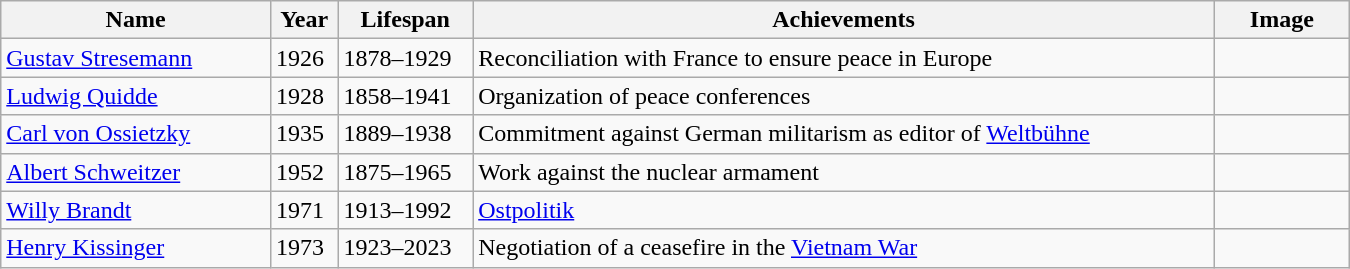<table class="wikitable toptextcells" style="width:900px;">
<tr class="hintergrundfarbe8">
<th width="20%">Name</th>
<th width="5%">Year</th>
<th width="10%">Lifespan</th>
<th width="55%">Achievements</th>
<th width="10%">Image</th>
</tr>
<tr>
<td><a href='#'>Gustav Stresemann</a></td>
<td>1926</td>
<td>1878–1929</td>
<td>Reconciliation with France to ensure peace in Europe</td>
<td></td>
</tr>
<tr>
<td><a href='#'>Ludwig Quidde</a></td>
<td>1928</td>
<td>1858–1941</td>
<td>Organization of peace conferences</td>
<td></td>
</tr>
<tr>
<td><a href='#'>Carl von Ossietzky</a></td>
<td>1935</td>
<td>1889–1938</td>
<td>Commitment against German militarism as editor of <a href='#'>Weltbühne</a></td>
<td></td>
</tr>
<tr>
<td><a href='#'>Albert Schweitzer</a></td>
<td>1952</td>
<td>1875–1965</td>
<td>Work against the nuclear armament</td>
<td></td>
</tr>
<tr>
<td><a href='#'>Willy Brandt</a></td>
<td>1971</td>
<td>1913–1992</td>
<td><a href='#'>Ostpolitik</a></td>
<td></td>
</tr>
<tr>
<td><a href='#'>Henry Kissinger</a></td>
<td>1973</td>
<td>1923–2023</td>
<td>Negotiation of a ceasefire in the <a href='#'>Vietnam War</a></td>
<td></td>
</tr>
</table>
